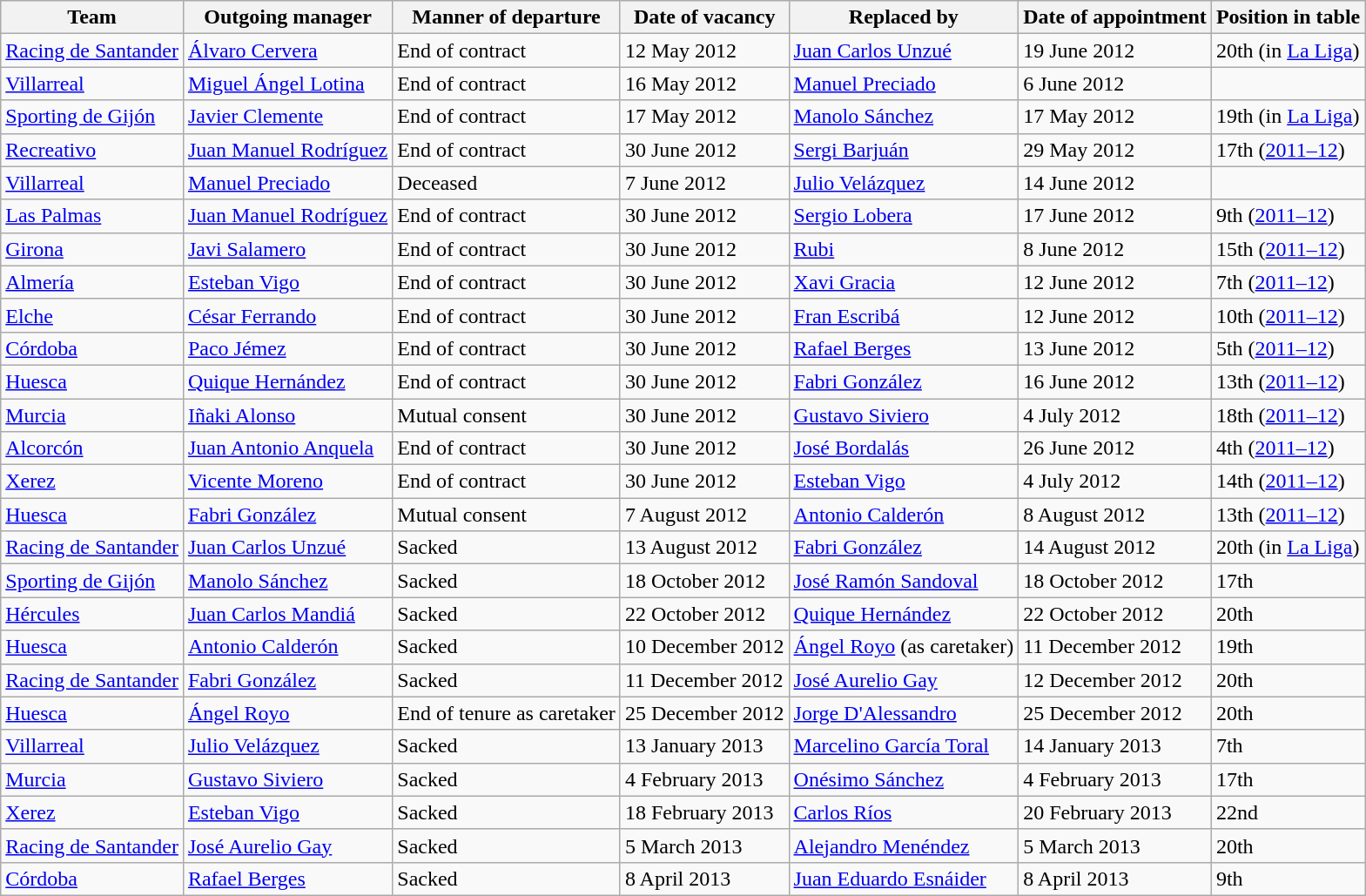<table class="wikitable sortable">
<tr>
<th>Team</th>
<th>Outgoing manager</th>
<th>Manner of departure</th>
<th>Date of vacancy</th>
<th>Replaced by</th>
<th>Date of appointment</th>
<th>Position in table</th>
</tr>
<tr>
<td><a href='#'>Racing de Santander</a></td>
<td> <a href='#'>Álvaro Cervera</a></td>
<td>End of contract</td>
<td>12 May 2012</td>
<td> <a href='#'>Juan Carlos Unzué</a></td>
<td>19 June 2012</td>
<td>20th (in <a href='#'>La Liga</a>)</td>
</tr>
<tr>
<td><a href='#'>Villarreal</a></td>
<td> <a href='#'>Miguel Ángel Lotina</a></td>
<td>End of contract</td>
<td>16 May 2012</td>
<td> <a href='#'>Manuel Preciado</a></td>
<td>6 June 2012</td>
</tr>
<tr>
<td><a href='#'>Sporting de Gijón</a></td>
<td> <a href='#'>Javier Clemente</a></td>
<td>End of contract</td>
<td>17 May 2012</td>
<td> <a href='#'>Manolo Sánchez</a></td>
<td>17 May 2012</td>
<td>19th (in <a href='#'>La Liga</a>)</td>
</tr>
<tr>
<td><a href='#'>Recreativo</a></td>
<td> <a href='#'>Juan Manuel Rodríguez</a></td>
<td>End of contract</td>
<td>30 June 2012</td>
<td> <a href='#'>Sergi Barjuán</a></td>
<td>29 May 2012</td>
<td>17th (<a href='#'>2011–12</a>)</td>
</tr>
<tr>
<td><a href='#'>Villarreal</a></td>
<td> <a href='#'>Manuel Preciado</a></td>
<td>Deceased</td>
<td>7 June 2012</td>
<td> <a href='#'>Julio Velázquez</a></td>
<td>14 June 2012</td>
</tr>
<tr>
<td><a href='#'>Las Palmas</a></td>
<td> <a href='#'>Juan Manuel Rodríguez</a></td>
<td>End of contract</td>
<td>30 June 2012</td>
<td> <a href='#'>Sergio Lobera</a></td>
<td>17 June 2012</td>
<td>9th (<a href='#'>2011–12</a>)</td>
</tr>
<tr>
<td><a href='#'>Girona</a></td>
<td> <a href='#'>Javi Salamero</a></td>
<td>End of contract</td>
<td>30 June 2012</td>
<td> <a href='#'>Rubi</a></td>
<td>8 June 2012</td>
<td>15th (<a href='#'>2011–12</a>)</td>
</tr>
<tr>
<td><a href='#'>Almería</a></td>
<td> <a href='#'>Esteban Vigo</a></td>
<td>End of contract</td>
<td>30 June 2012</td>
<td> <a href='#'>Xavi Gracia</a></td>
<td>12 June 2012</td>
<td>7th (<a href='#'>2011–12</a>)</td>
</tr>
<tr>
<td><a href='#'>Elche</a></td>
<td> <a href='#'>César Ferrando</a></td>
<td>End of contract</td>
<td>30 June 2012</td>
<td> <a href='#'>Fran Escribá</a></td>
<td>12 June 2012</td>
<td>10th (<a href='#'>2011–12</a>)</td>
</tr>
<tr>
<td><a href='#'>Córdoba</a></td>
<td> <a href='#'>Paco Jémez</a></td>
<td>End of contract</td>
<td>30 June 2012</td>
<td> <a href='#'>Rafael Berges</a></td>
<td>13 June 2012</td>
<td>5th (<a href='#'>2011–12</a>)</td>
</tr>
<tr>
<td><a href='#'>Huesca</a></td>
<td> <a href='#'>Quique Hernández</a></td>
<td>End of contract</td>
<td>30 June 2012</td>
<td> <a href='#'>Fabri González</a></td>
<td>16 June 2012</td>
<td>13th (<a href='#'>2011–12</a>)</td>
</tr>
<tr>
<td><a href='#'>Murcia</a></td>
<td> <a href='#'>Iñaki Alonso</a></td>
<td>Mutual consent</td>
<td>30 June 2012</td>
<td> <a href='#'>Gustavo Siviero</a></td>
<td>4 July 2012</td>
<td>18th (<a href='#'>2011–12</a>)</td>
</tr>
<tr>
<td><a href='#'>Alcorcón</a></td>
<td> <a href='#'>Juan Antonio Anquela</a></td>
<td>End of contract</td>
<td>30 June 2012</td>
<td> <a href='#'>José Bordalás</a></td>
<td>26 June 2012</td>
<td>4th (<a href='#'>2011–12</a>)</td>
</tr>
<tr>
<td><a href='#'>Xerez</a></td>
<td> <a href='#'>Vicente Moreno</a></td>
<td>End of contract</td>
<td>30 June 2012</td>
<td> <a href='#'>Esteban Vigo</a></td>
<td>4 July 2012</td>
<td>14th (<a href='#'>2011–12</a>)</td>
</tr>
<tr>
<td><a href='#'>Huesca</a></td>
<td> <a href='#'>Fabri González</a></td>
<td>Mutual consent</td>
<td>7 August 2012</td>
<td> <a href='#'>Antonio Calderón</a></td>
<td>8 August 2012</td>
<td>13th (<a href='#'>2011–12</a>)</td>
</tr>
<tr>
<td><a href='#'>Racing de Santander</a></td>
<td> <a href='#'>Juan Carlos Unzué</a></td>
<td>Sacked</td>
<td>13 August 2012</td>
<td> <a href='#'>Fabri González</a></td>
<td>14 August 2012</td>
<td>20th (in <a href='#'>La Liga</a>)</td>
</tr>
<tr>
<td><a href='#'>Sporting de Gijón</a></td>
<td> <a href='#'>Manolo Sánchez</a></td>
<td>Sacked</td>
<td>18 October 2012</td>
<td> <a href='#'>José Ramón Sandoval</a></td>
<td>18 October 2012</td>
<td>17th</td>
</tr>
<tr>
<td><a href='#'>Hércules</a></td>
<td> <a href='#'>Juan Carlos Mandiá</a></td>
<td>Sacked</td>
<td>22 October 2012</td>
<td> <a href='#'>Quique Hernández</a></td>
<td>22 October 2012</td>
<td>20th</td>
</tr>
<tr>
<td><a href='#'>Huesca</a></td>
<td> <a href='#'>Antonio Calderón</a></td>
<td>Sacked</td>
<td>10 December 2012</td>
<td> <a href='#'>Ángel Royo</a> (as caretaker)</td>
<td>11 December 2012</td>
<td>19th</td>
</tr>
<tr>
<td><a href='#'>Racing de Santander</a></td>
<td> <a href='#'>Fabri González</a></td>
<td>Sacked</td>
<td>11 December 2012</td>
<td> <a href='#'>José Aurelio Gay</a></td>
<td>12 December 2012</td>
<td>20th</td>
</tr>
<tr>
<td><a href='#'>Huesca</a></td>
<td> <a href='#'>Ángel Royo</a></td>
<td>End of tenure as caretaker</td>
<td>25 December 2012</td>
<td> <a href='#'>Jorge D'Alessandro</a></td>
<td>25 December 2012</td>
<td>20th</td>
</tr>
<tr>
<td><a href='#'>Villarreal</a></td>
<td> <a href='#'>Julio Velázquez</a></td>
<td>Sacked</td>
<td>13 January 2013</td>
<td> <a href='#'>Marcelino García Toral</a></td>
<td>14 January 2013</td>
<td>7th</td>
</tr>
<tr>
<td><a href='#'>Murcia</a></td>
<td> <a href='#'>Gustavo Siviero</a></td>
<td>Sacked</td>
<td>4 February 2013</td>
<td> <a href='#'>Onésimo Sánchez</a></td>
<td>4 February 2013</td>
<td>17th</td>
</tr>
<tr>
<td><a href='#'>Xerez</a></td>
<td> <a href='#'>Esteban Vigo</a></td>
<td>Sacked</td>
<td>18 February 2013</td>
<td> <a href='#'>Carlos Ríos</a></td>
<td>20 February 2013</td>
<td>22nd</td>
</tr>
<tr>
<td><a href='#'>Racing de Santander</a></td>
<td> <a href='#'>José Aurelio Gay</a></td>
<td>Sacked</td>
<td>5 March 2013</td>
<td> <a href='#'>Alejandro Menéndez</a></td>
<td>5 March 2013</td>
<td>20th</td>
</tr>
<tr>
<td><a href='#'>Córdoba</a></td>
<td> <a href='#'>Rafael Berges</a></td>
<td>Sacked</td>
<td>8 April 2013</td>
<td> <a href='#'>Juan Eduardo Esnáider</a></td>
<td>8 April 2013</td>
<td>9th</td>
</tr>
</table>
